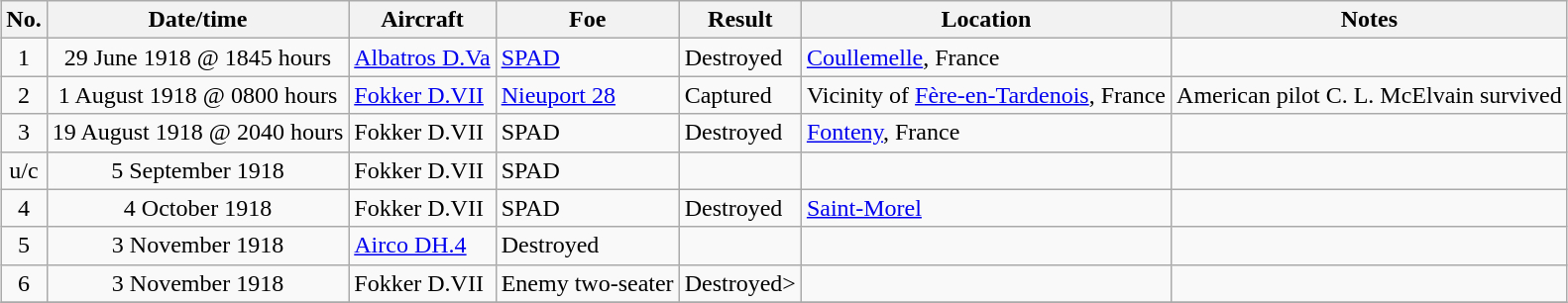<table class="wikitable" border="1" style="margin: 1em auto 1em auto">
<tr>
<th>No.</th>
<th>Date/time</th>
<th>Aircraft</th>
<th>Foe</th>
<th>Result</th>
<th>Location</th>
<th>Notes</th>
</tr>
<tr>
<td align="center">1</td>
<td align="center">29 June 1918 @ 1845 hours</td>
<td><a href='#'>Albatros D.Va</a></td>
<td><a href='#'>SPAD</a></td>
<td>Destroyed</td>
<td><a href='#'>Coullemelle</a>, France</td>
<td></td>
</tr>
<tr>
<td align="center">2</td>
<td align="center">1 August 1918 @ 0800 hours</td>
<td><a href='#'>Fokker D.VII</a></td>
<td><a href='#'>Nieuport 28</a></td>
<td>Captured</td>
<td>Vicinity of <a href='#'>Fère-en-Tardenois</a>, France</td>
<td>American pilot C. L. McElvain survived</td>
</tr>
<tr>
<td align="center">3</td>
<td align="center">19 August 1918 @ 2040 hours</td>
<td>Fokker D.VII</td>
<td>SPAD</td>
<td>Destroyed</td>
<td><a href='#'>Fonteny</a>, France</td>
<td></td>
</tr>
<tr>
<td align="center">u/c</td>
<td align="center">5 September 1918</td>
<td>Fokker D.VII</td>
<td>SPAD</td>
<td></td>
<td></td>
<td></td>
</tr>
<tr>
<td align="center">4</td>
<td align="center">4 October 1918</td>
<td>Fokker D.VII</td>
<td>SPAD</td>
<td>Destroyed</td>
<td><a href='#'>Saint-Morel</a></td>
<td></td>
</tr>
<tr>
<td align="center">5</td>
<td align="center">3 November 1918</td>
<td Fokker D.VII><a href='#'>Airco DH.4</a></td>
<td>Destroyed</td>
<td></td>
<td></td>
</tr>
<tr>
<td align="center">6</td>
<td align="center">3 November 1918</td>
<td>Fokker D.VII</td>
<td>Enemy two-seater</td>
<td>Destroyed></td>
<td></td>
<td></td>
</tr>
<tr>
</tr>
</table>
